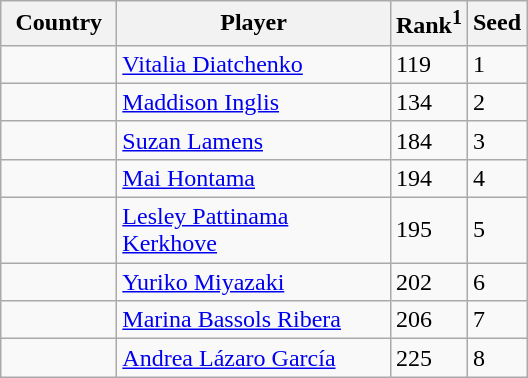<table class="sortable wikitable">
<tr>
<th width="70">Country</th>
<th width="175">Player</th>
<th>Rank<sup>1</sup></th>
<th>Seed</th>
</tr>
<tr>
<td></td>
<td><a href='#'>Vitalia Diatchenko</a></td>
<td>119</td>
<td>1</td>
</tr>
<tr>
<td></td>
<td><a href='#'>Maddison Inglis</a></td>
<td>134</td>
<td>2</td>
</tr>
<tr>
<td></td>
<td><a href='#'>Suzan Lamens</a></td>
<td>184</td>
<td>3</td>
</tr>
<tr>
<td></td>
<td><a href='#'>Mai Hontama</a></td>
<td>194</td>
<td>4</td>
</tr>
<tr>
<td></td>
<td><a href='#'>Lesley Pattinama Kerkhove</a></td>
<td>195</td>
<td>5</td>
</tr>
<tr>
<td></td>
<td><a href='#'>Yuriko Miyazaki</a></td>
<td>202</td>
<td>6</td>
</tr>
<tr>
<td></td>
<td><a href='#'>Marina Bassols Ribera</a></td>
<td>206</td>
<td>7</td>
</tr>
<tr>
<td></td>
<td><a href='#'>Andrea Lázaro García</a></td>
<td>225</td>
<td>8</td>
</tr>
</table>
